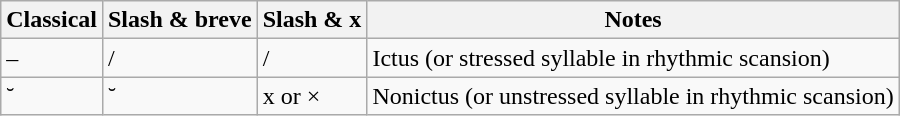<table class="wikitable">
<tr>
<th>Classical</th>
<th>Slash & breve</th>
<th>Slash & x</th>
<th>Notes</th>
</tr>
<tr>
<td>–</td>
<td>/</td>
<td>/</td>
<td>Ictus (or stressed syllable in rhythmic scansion)</td>
</tr>
<tr>
<td>˘</td>
<td>˘</td>
<td>x or ×</td>
<td>Nonictus (or unstressed syllable in rhythmic scansion)</td>
</tr>
</table>
